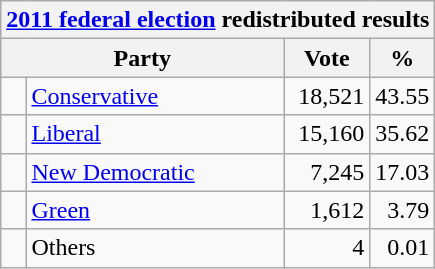<table class="wikitable">
<tr>
<th colspan="4"><a href='#'>2011 federal election</a> redistributed results</th>
</tr>
<tr>
<th bgcolor="#DDDDFF" width="130px" colspan="2">Party</th>
<th bgcolor="#DDDDFF" width="50px">Vote</th>
<th bgcolor="#DDDDFF" width="30px">%</th>
</tr>
<tr>
<td> </td>
<td><a href='#'>Conservative</a></td>
<td align=right>18,521</td>
<td align=right>43.55</td>
</tr>
<tr>
<td> </td>
<td><a href='#'>Liberal</a></td>
<td align=right>15,160</td>
<td align=right>35.62</td>
</tr>
<tr>
<td> </td>
<td><a href='#'>New Democratic</a></td>
<td align=right>7,245</td>
<td align=right>17.03</td>
</tr>
<tr>
<td> </td>
<td><a href='#'>Green</a></td>
<td align=right>1,612</td>
<td align=right>3.79</td>
</tr>
<tr>
<td> </td>
<td>Others</td>
<td align=right>4</td>
<td align=right>0.01</td>
</tr>
</table>
